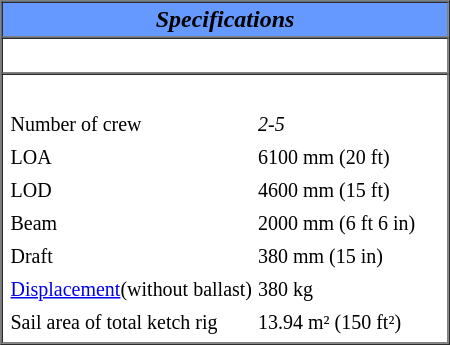<table cellpadding="2" cellspacing="0" border="1" align="right" style="margin-left: 0.5em" width=300px>
<tr>
<th style="background:#6699FF;"><strong><em>Specifications</em></strong></th>
</tr>
<tr>
</tr>
<tr>
</tr>
<tr>
</tr>
<tr>
<td colspan=2 align=center><br></td>
</tr>
<tr>
<td><br><table align="left">
<tr>
<td valign="top"><small>Number of crew</small></td>
<td valign="top"><small><em>2-5</em></small></td>
</tr>
<tr>
<td valign="top"><small>LOA</small></td>
<td valign="top"><small>6100 mm	(20 ft)</small></td>
</tr>
<tr>
<td valign="top"><small>LOD</small></td>
<td valign="top"><small>4600 mm	(15 ft)</small></td>
</tr>
<tr>
<td valign="top"><small>Beam </small></td>
<td valign="top"><small>2000 mm (6 ft 6 in)</small></td>
</tr>
<tr>
<td valign="top"><small>Draft </small></td>
<td valign="top"><small>380 mm  (15 in)</small></td>
</tr>
<tr>
<td valign="top"><small><a href='#'>Displacement</a>(without ballast) </small></td>
<td valign="top"><small>380 kg</small></td>
</tr>
<tr>
<td valign="top"><small>Sail area of total ketch rig</small></td>
<td valign="top"><small>13.94 m² (150 ft²)</small></td>
</tr>
</table>
</td>
</tr>
</table>
